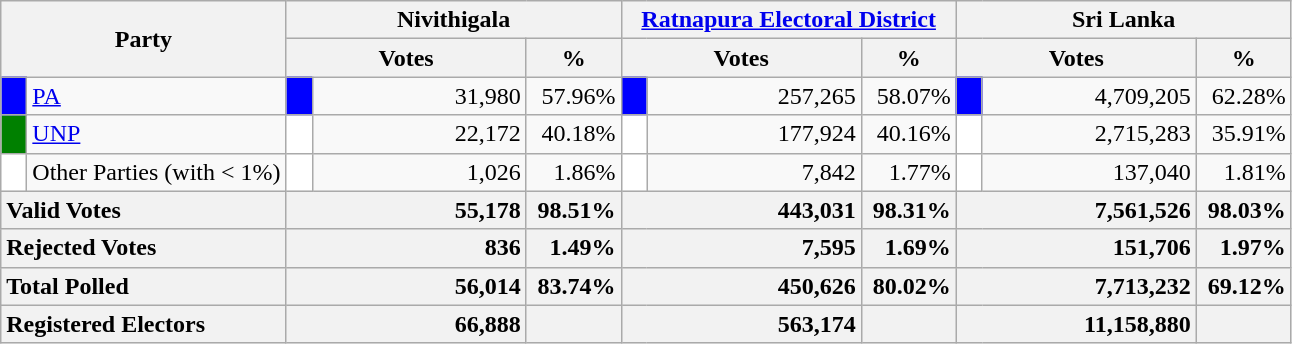<table class="wikitable">
<tr>
<th colspan="2" width="144px"rowspan="2">Party</th>
<th colspan="3" width="216px">Nivithigala</th>
<th colspan="3" width="216px"><a href='#'>Ratnapura Electoral District</a></th>
<th colspan="3" width="216px">Sri Lanka</th>
</tr>
<tr>
<th colspan="2" width="144px">Votes</th>
<th>%</th>
<th colspan="2" width="144px">Votes</th>
<th>%</th>
<th colspan="2" width="144px">Votes</th>
<th>%</th>
</tr>
<tr>
<td style="background-color:blue;" width="10px"></td>
<td style="text-align:left;"><a href='#'>PA</a></td>
<td style="background-color:blue;" width="10px"></td>
<td style="text-align:right;">31,980</td>
<td style="text-align:right;">57.96%</td>
<td style="background-color:blue;" width="10px"></td>
<td style="text-align:right;">257,265</td>
<td style="text-align:right;">58.07%</td>
<td style="background-color:blue;" width="10px"></td>
<td style="text-align:right;">4,709,205</td>
<td style="text-align:right;">62.28%</td>
</tr>
<tr>
<td style="background-color:green;" width="10px"></td>
<td style="text-align:left;"><a href='#'>UNP</a></td>
<td style="background-color:white;" width="10px"></td>
<td style="text-align:right;">22,172</td>
<td style="text-align:right;">40.18%</td>
<td style="background-color:white;" width="10px"></td>
<td style="text-align:right;">177,924</td>
<td style="text-align:right;">40.16%</td>
<td style="background-color:white;" width="10px"></td>
<td style="text-align:right;">2,715,283</td>
<td style="text-align:right;">35.91%</td>
</tr>
<tr>
<td style="background-color:white;" width="10px"></td>
<td style="text-align:left;">Other Parties (with < 1%)</td>
<td style="background-color:white;" width="10px"></td>
<td style="text-align:right;">1,026</td>
<td style="text-align:right;">1.86%</td>
<td style="background-color:white;" width="10px"></td>
<td style="text-align:right;">7,842</td>
<td style="text-align:right;">1.77%</td>
<td style="background-color:white;" width="10px"></td>
<td style="text-align:right;">137,040</td>
<td style="text-align:right;">1.81%</td>
</tr>
<tr>
<th colspan="2" width="144px"style="text-align:left;">Valid Votes</th>
<th style="text-align:right;"colspan="2" width="144px">55,178</th>
<th style="text-align:right;">98.51%</th>
<th style="text-align:right;"colspan="2" width="144px">443,031</th>
<th style="text-align:right;">98.31%</th>
<th style="text-align:right;"colspan="2" width="144px">7,561,526</th>
<th style="text-align:right;">98.03%</th>
</tr>
<tr>
<th colspan="2" width="144px"style="text-align:left;">Rejected Votes</th>
<th style="text-align:right;"colspan="2" width="144px">836</th>
<th style="text-align:right;">1.49%</th>
<th style="text-align:right;"colspan="2" width="144px">7,595</th>
<th style="text-align:right;">1.69%</th>
<th style="text-align:right;"colspan="2" width="144px">151,706</th>
<th style="text-align:right;">1.97%</th>
</tr>
<tr>
<th colspan="2" width="144px"style="text-align:left;">Total Polled</th>
<th style="text-align:right;"colspan="2" width="144px">56,014</th>
<th style="text-align:right;">83.74%</th>
<th style="text-align:right;"colspan="2" width="144px">450,626</th>
<th style="text-align:right;">80.02%</th>
<th style="text-align:right;"colspan="2" width="144px">7,713,232</th>
<th style="text-align:right;">69.12%</th>
</tr>
<tr>
<th colspan="2" width="144px"style="text-align:left;">Registered Electors</th>
<th style="text-align:right;"colspan="2" width="144px">66,888</th>
<th></th>
<th style="text-align:right;"colspan="2" width="144px">563,174</th>
<th></th>
<th style="text-align:right;"colspan="2" width="144px">11,158,880</th>
<th></th>
</tr>
</table>
